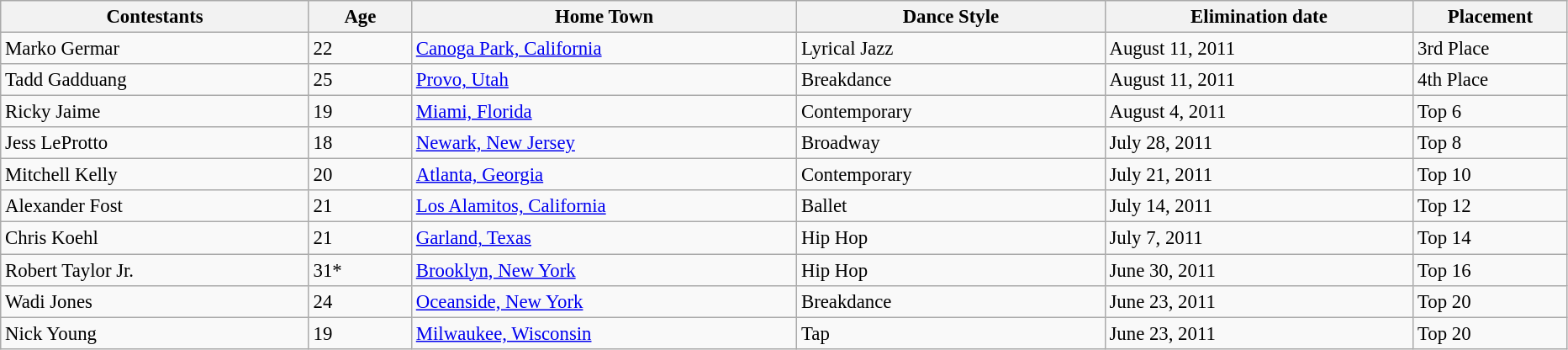<table class="wikitable" style="font-size:95%;">
<tr>
<th style="width:12%;">Contestants</th>
<th style="width:4%; text-align:center;">Age</th>
<th style="width:15%;">Home Town</th>
<th style="width:12%;">Dance Style</th>
<th style="width:12%;">Elimination date</th>
<th style="width:6%;">Placement</th>
</tr>
<tr>
<td>Marko Germar</td>
<td>22</td>
<td><a href='#'>Canoga Park, California</a></td>
<td>Lyrical Jazz</td>
<td>August 11, 2011</td>
<td>3rd Place</td>
</tr>
<tr>
<td>Tadd Gadduang</td>
<td>25</td>
<td><a href='#'>Provo, Utah</a></td>
<td>Breakdance</td>
<td>August 11, 2011</td>
<td>4th Place</td>
</tr>
<tr>
<td>Ricky Jaime</td>
<td>19</td>
<td><a href='#'>Miami, Florida</a></td>
<td>Contemporary</td>
<td>August 4, 2011</td>
<td>Top 6</td>
</tr>
<tr>
<td>Jess LeProtto</td>
<td>18</td>
<td><a href='#'>Newark, New Jersey</a></td>
<td>Broadway</td>
<td>July 28, 2011</td>
<td>Top 8</td>
</tr>
<tr>
<td>Mitchell Kelly</td>
<td>20</td>
<td><a href='#'>Atlanta, Georgia</a></td>
<td>Contemporary</td>
<td>July 21, 2011</td>
<td>Top 10</td>
</tr>
<tr>
<td>Alexander Fost</td>
<td>21</td>
<td><a href='#'>Los Alamitos, California</a></td>
<td>Ballet</td>
<td>July 14, 2011</td>
<td>Top 12</td>
</tr>
<tr>
<td>Chris Koehl</td>
<td>21</td>
<td><a href='#'>Garland, Texas</a></td>
<td>Hip Hop</td>
<td>July 7, 2011</td>
<td>Top 14</td>
</tr>
<tr>
<td>Robert Taylor Jr.</td>
<td>31*</td>
<td><a href='#'>Brooklyn, New York</a></td>
<td>Hip Hop</td>
<td>June 30, 2011</td>
<td>Top 16</td>
</tr>
<tr>
<td>Wadi Jones</td>
<td>24</td>
<td><a href='#'>Oceanside, New York</a></td>
<td>Breakdance</td>
<td>June 23, 2011</td>
<td>Top 20</td>
</tr>
<tr>
<td>Nick Young</td>
<td>19</td>
<td><a href='#'>Milwaukee, Wisconsin</a></td>
<td>Tap</td>
<td>June 23, 2011</td>
<td>Top 20</td>
</tr>
</table>
